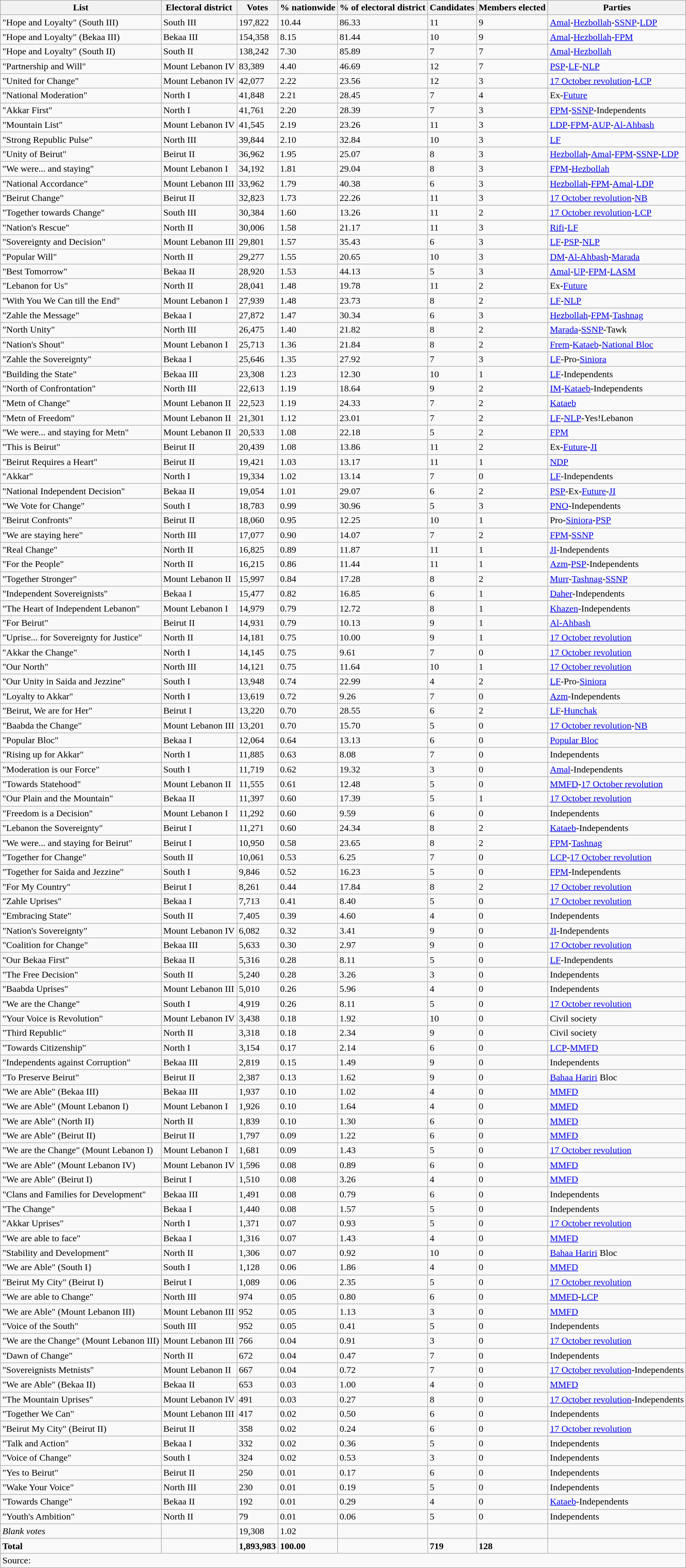<table class="wikitable sortable" style=text-align:left>
<tr>
<th>List</th>
<th>Electoral district</th>
<th>Votes</th>
<th>% nationwide</th>
<th>% of electoral district</th>
<th>Candidates</th>
<th>Members elected</th>
<th>Parties</th>
</tr>
<tr>
<td>"Hope and Loyalty" (South III)</td>
<td>South III</td>
<td>197,822</td>
<td>10.44</td>
<td>86.33</td>
<td>11</td>
<td>9</td>
<td><a href='#'>Amal</a>-<a href='#'>Hezbollah</a>-<a href='#'>SSNP</a>-<a href='#'>LDP</a></td>
</tr>
<tr>
<td>"Hope and Loyalty" (Bekaa III)</td>
<td>Bekaa III</td>
<td>154,358</td>
<td>8.15</td>
<td>81.44</td>
<td>10</td>
<td>9</td>
<td><a href='#'>Amal</a>-<a href='#'>Hezbollah</a>-<a href='#'>FPM</a></td>
</tr>
<tr>
<td>"Hope and Loyalty" (South II)</td>
<td>South II</td>
<td>138,242</td>
<td>7.30</td>
<td>85.89</td>
<td>7</td>
<td>7</td>
<td><a href='#'>Amal</a>-<a href='#'>Hezbollah</a></td>
</tr>
<tr>
<td>"Partnership and Will"</td>
<td>Mount Lebanon IV</td>
<td>83,389</td>
<td>4.40</td>
<td>46.69</td>
<td>12</td>
<td>7</td>
<td><a href='#'>PSP</a>-<a href='#'>LF</a>-<a href='#'>NLP</a></td>
</tr>
<tr>
<td>"United for Change"</td>
<td>Mount Lebanon IV</td>
<td>42,077</td>
<td>2.22</td>
<td>23.56</td>
<td>12</td>
<td>3</td>
<td><a href='#'>17 October revolution</a>-<a href='#'>LCP</a></td>
</tr>
<tr>
<td>"National Moderation"</td>
<td>North I</td>
<td>41,848</td>
<td>2.21</td>
<td>28.45</td>
<td>7</td>
<td>4</td>
<td>Ex-<a href='#'>Future</a></td>
</tr>
<tr>
<td>"Akkar First"</td>
<td>North I</td>
<td>41,761</td>
<td>2.20</td>
<td>28.39</td>
<td>7</td>
<td>3</td>
<td><a href='#'>FPM</a>-<a href='#'>SSNP</a>-Independents</td>
</tr>
<tr>
<td>"Mountain List"</td>
<td>Mount Lebanon IV</td>
<td>41,545</td>
<td>2.19</td>
<td>23.26</td>
<td>11</td>
<td>3</td>
<td><a href='#'>LDP</a>-<a href='#'>FPM</a>-<a href='#'>AUP</a>-<a href='#'>Al-Ahbash</a></td>
</tr>
<tr>
<td>"Strong Republic Pulse"</td>
<td>North III</td>
<td>39,844</td>
<td>2.10</td>
<td>32.84</td>
<td>10</td>
<td>3</td>
<td><a href='#'>LF</a></td>
</tr>
<tr>
<td>"Unity of Beirut"</td>
<td>Beirut II</td>
<td>36,962</td>
<td>1.95</td>
<td>25.07</td>
<td>8</td>
<td>3</td>
<td><a href='#'>Hezbollah</a>-<a href='#'>Amal</a>-<a href='#'>FPM</a>-<a href='#'>SSNP</a>-<a href='#'>LDP</a></td>
</tr>
<tr>
<td>"We were... and staying"</td>
<td>Mount Lebanon I</td>
<td>34,192</td>
<td>1.81</td>
<td>29.04</td>
<td>8</td>
<td>3</td>
<td><a href='#'>FPM</a>-<a href='#'>Hezbollah</a></td>
</tr>
<tr>
<td>"National Accordance"</td>
<td>Mount Lebanon III</td>
<td>33,962</td>
<td>1.79</td>
<td>40.38</td>
<td>6</td>
<td>3</td>
<td><a href='#'>Hezbollah</a>-<a href='#'>FPM</a>-<a href='#'>Amal</a>-<a href='#'>LDP</a></td>
</tr>
<tr>
<td>"Beirut Change"</td>
<td>Beirut II</td>
<td>32,823</td>
<td>1.73</td>
<td>22.26</td>
<td>11</td>
<td>3</td>
<td><a href='#'>17 October revolution</a>-<a href='#'>NB</a></td>
</tr>
<tr>
<td>"Together towards Change"</td>
<td>South III</td>
<td>30,384</td>
<td>1.60</td>
<td>13.26</td>
<td>11</td>
<td>2</td>
<td><a href='#'>17 October revolution</a>-<a href='#'>LCP</a></td>
</tr>
<tr>
<td>"Nation's Rescue"</td>
<td>North II</td>
<td>30,006</td>
<td>1.58</td>
<td>21.17</td>
<td>11</td>
<td>3</td>
<td><a href='#'>Rifi</a>-<a href='#'>LF</a></td>
</tr>
<tr>
<td>"Sovereignty and Decision"</td>
<td>Mount Lebanon III</td>
<td>29,801</td>
<td>1.57</td>
<td>35.43</td>
<td>6</td>
<td>3</td>
<td><a href='#'>LF</a>-<a href='#'>PSP</a>-<a href='#'>NLP</a></td>
</tr>
<tr>
<td>"Popular Will"</td>
<td>North II</td>
<td>29,277</td>
<td>1.55</td>
<td>20.65</td>
<td>10</td>
<td>3</td>
<td><a href='#'>DM</a>-<a href='#'>Al-Ahbash</a>-<a href='#'>Marada</a></td>
</tr>
<tr>
<td>"Best Tomorrow"</td>
<td>Bekaa II</td>
<td>28,920</td>
<td>1.53</td>
<td>44.13</td>
<td>5</td>
<td>3</td>
<td><a href='#'>Amal</a>-<a href='#'>UP</a>-<a href='#'>FPM</a>-<a href='#'>LASM</a></td>
</tr>
<tr>
<td>"Lebanon for Us"</td>
<td>North II</td>
<td>28,041</td>
<td>1.48</td>
<td>19.78</td>
<td>11</td>
<td>2</td>
<td>Ex-<a href='#'>Future</a></td>
</tr>
<tr>
<td>"With You We Can till the End"</td>
<td>Mount Lebanon I</td>
<td>27,939</td>
<td>1.48</td>
<td>23.73</td>
<td>8</td>
<td>2</td>
<td><a href='#'>LF</a>-<a href='#'>NLP</a></td>
</tr>
<tr>
<td>"Zahle the Message"</td>
<td>Bekaa I</td>
<td>27,872</td>
<td>1.47</td>
<td>30.34</td>
<td>6</td>
<td>3</td>
<td><a href='#'>Hezbollah</a>-<a href='#'>FPM</a>-<a href='#'>Tashnag</a></td>
</tr>
<tr>
<td>"North Unity"</td>
<td>North III</td>
<td>26,475</td>
<td>1.40</td>
<td>21.82</td>
<td>8</td>
<td>2</td>
<td><a href='#'>Marada</a>-<a href='#'>SSNP</a>-Tawk</td>
</tr>
<tr>
<td>"Nation's Shout"</td>
<td>Mount Lebanon I</td>
<td>25,713</td>
<td>1.36</td>
<td>21.84</td>
<td>8</td>
<td>2</td>
<td><a href='#'>Frem</a>-<a href='#'>Kataeb</a>-<a href='#'>National Bloc</a></td>
</tr>
<tr>
<td>"Zahle the Sovereignty"</td>
<td>Bekaa I</td>
<td>25,646</td>
<td>1.35</td>
<td>27.92</td>
<td>7</td>
<td>3</td>
<td><a href='#'>LF</a>-Pro-<a href='#'>Siniora</a></td>
</tr>
<tr>
<td>"Building the State"</td>
<td>Bekaa III</td>
<td>23,308</td>
<td>1.23</td>
<td>12.30</td>
<td>10</td>
<td>1</td>
<td><a href='#'>LF</a>-Independents</td>
</tr>
<tr>
<td>"North of Confrontation"</td>
<td>North III</td>
<td>22,613</td>
<td>1.19</td>
<td>18.64</td>
<td>9</td>
<td>2</td>
<td><a href='#'>IM</a>-<a href='#'>Kataeb</a>-Independents</td>
</tr>
<tr>
<td>"Metn of Change"</td>
<td>Mount Lebanon II</td>
<td>22,523</td>
<td>1.19</td>
<td>24.33</td>
<td>7</td>
<td>2</td>
<td><a href='#'>Kataeb</a></td>
</tr>
<tr>
<td>"Metn of Freedom"</td>
<td>Mount Lebanon II</td>
<td>21,301</td>
<td>1.12</td>
<td>23.01</td>
<td>7</td>
<td>2</td>
<td><a href='#'>LF</a>-<a href='#'>NLP</a>-Yes!Lebanon</td>
</tr>
<tr>
<td>"We were... and staying for Metn"</td>
<td>Mount Lebanon II</td>
<td>20,533</td>
<td>1.08</td>
<td>22.18</td>
<td>5</td>
<td>2</td>
<td><a href='#'>FPM</a></td>
</tr>
<tr>
<td>"This is Beirut"</td>
<td>Beirut II</td>
<td>20,439</td>
<td>1.08</td>
<td>13.86</td>
<td>11</td>
<td>2</td>
<td>Ex-<a href='#'>Future</a>-<a href='#'>JI</a></td>
</tr>
<tr>
<td>"Beirut Requires a Heart"</td>
<td>Beirut II</td>
<td>19,421</td>
<td>1.03</td>
<td>13.17</td>
<td>11</td>
<td>1</td>
<td><a href='#'>NDP</a></td>
</tr>
<tr>
<td>"Akkar"</td>
<td>North I</td>
<td>19,334</td>
<td>1.02</td>
<td>13.14</td>
<td>7</td>
<td>0</td>
<td><a href='#'>LF</a>-Independents</td>
</tr>
<tr>
<td>"National Independent Decision"</td>
<td>Bekaa II</td>
<td>19,054</td>
<td>1.01</td>
<td>29.07</td>
<td>6</td>
<td>2</td>
<td><a href='#'>PSP</a>-Ex-<a href='#'>Future</a>-<a href='#'>JI</a></td>
</tr>
<tr>
<td>"We Vote for Change"</td>
<td>South I</td>
<td>18,783</td>
<td>0.99</td>
<td>30.96</td>
<td>5</td>
<td>3</td>
<td><a href='#'>PNO</a>-Independents</td>
</tr>
<tr>
<td>"Beirut Confronts"</td>
<td>Beirut II</td>
<td>18,060</td>
<td>0.95</td>
<td>12.25</td>
<td>10</td>
<td>1</td>
<td>Pro-<a href='#'>Siniora</a>-<a href='#'>PSP</a></td>
</tr>
<tr>
<td>"We are staying here"</td>
<td>North III</td>
<td>17,077</td>
<td>0.90</td>
<td>14.07</td>
<td>7</td>
<td>2</td>
<td><a href='#'>FPM</a>-<a href='#'>SSNP</a></td>
</tr>
<tr>
<td>"Real Change"</td>
<td>North II</td>
<td>16,825</td>
<td>0.89</td>
<td>11.87</td>
<td>11</td>
<td>1</td>
<td><a href='#'>JI</a>-Independents</td>
</tr>
<tr>
<td>"For the People"</td>
<td>North II</td>
<td>16,215</td>
<td>0.86</td>
<td>11.44</td>
<td>11</td>
<td>1</td>
<td><a href='#'>Azm</a>-<a href='#'>PSP</a>-Independents</td>
</tr>
<tr>
<td>"Together Stronger"</td>
<td>Mount Lebanon II</td>
<td>15,997</td>
<td>0.84</td>
<td>17.28</td>
<td>8</td>
<td>2</td>
<td><a href='#'>Murr</a>-<a href='#'>Tashnag</a>-<a href='#'>SSNP</a></td>
</tr>
<tr>
<td>"Independent Sovereignists"</td>
<td>Bekaa I</td>
<td>15,477</td>
<td>0.82</td>
<td>16.85</td>
<td>6</td>
<td>1</td>
<td><a href='#'>Daher</a>-Independents</td>
</tr>
<tr>
<td>"The Heart of Independent Lebanon"</td>
<td>Mount Lebanon I</td>
<td>14,979</td>
<td>0.79</td>
<td>12.72</td>
<td>8</td>
<td>1</td>
<td><a href='#'>Khazen</a>-Independents</td>
</tr>
<tr>
<td>"For Beirut"</td>
<td>Beirut II</td>
<td>14,931</td>
<td>0.79</td>
<td>10.13</td>
<td>9</td>
<td>1</td>
<td><a href='#'>Al-Ahbash</a></td>
</tr>
<tr>
<td>"Uprise... for Sovereignty for Justice"</td>
<td>North II</td>
<td>14,181</td>
<td>0.75</td>
<td>10.00</td>
<td>9</td>
<td>1</td>
<td><a href='#'>17 October revolution</a></td>
</tr>
<tr>
<td>"Akkar the Change"</td>
<td>North I</td>
<td>14,145</td>
<td>0.75</td>
<td>9.61</td>
<td>7</td>
<td>0</td>
<td><a href='#'>17 October revolution</a></td>
</tr>
<tr>
<td>"Our North"</td>
<td>North III</td>
<td>14,121</td>
<td>0.75</td>
<td>11.64</td>
<td>10</td>
<td>1</td>
<td><a href='#'>17 October revolution</a></td>
</tr>
<tr>
<td>"Our Unity in Saida and Jezzine"</td>
<td>South I</td>
<td>13,948</td>
<td>0.74</td>
<td>22.99</td>
<td>4</td>
<td>2</td>
<td><a href='#'>LF</a>-Pro-<a href='#'>Siniora</a></td>
</tr>
<tr>
<td>"Loyalty to Akkar"</td>
<td>North I</td>
<td>13,619</td>
<td>0.72</td>
<td>9.26</td>
<td>7</td>
<td>0</td>
<td><a href='#'>Azm</a>-Independents</td>
</tr>
<tr>
<td>"Beirut, We are for Her"</td>
<td>Beirut I</td>
<td>13,220</td>
<td>0.70</td>
<td>28.55</td>
<td>6</td>
<td>2</td>
<td><a href='#'>LF</a>-<a href='#'>Hunchak</a></td>
</tr>
<tr>
<td>"Baabda the Change"</td>
<td>Mount Lebanon III</td>
<td>13,201</td>
<td>0.70</td>
<td>15.70</td>
<td>5</td>
<td>0</td>
<td><a href='#'>17 October revolution</a>-<a href='#'>NB</a></td>
</tr>
<tr>
<td>"Popular Bloc"</td>
<td>Bekaa I</td>
<td>12,064</td>
<td>0.64</td>
<td>13.13</td>
<td>6</td>
<td>0</td>
<td><a href='#'>Popular Bloc</a></td>
</tr>
<tr>
<td>"Rising up for Akkar"</td>
<td>North I</td>
<td>11,885</td>
<td>0.63</td>
<td>8.08</td>
<td>7</td>
<td>0</td>
<td>Independents</td>
</tr>
<tr>
<td>"Moderation is our Force"</td>
<td>South I</td>
<td>11,719</td>
<td>0.62</td>
<td>19.32</td>
<td>3</td>
<td>0</td>
<td><a href='#'>Amal</a>-Independents</td>
</tr>
<tr>
<td>"Towards Statehood"</td>
<td>Mount Lebanon II</td>
<td>11,555</td>
<td>0.61</td>
<td>12.48</td>
<td>5</td>
<td>0</td>
<td><a href='#'>MMFD</a>-<a href='#'>17 October revolution</a></td>
</tr>
<tr>
<td>"Our Plain and the Mountain"</td>
<td>Bekaa II</td>
<td>11,397</td>
<td>0.60</td>
<td>17.39</td>
<td>5</td>
<td>1</td>
<td><a href='#'>17 October revolution</a></td>
</tr>
<tr>
<td>"Freedom is a Decision"</td>
<td>Mount Lebanon I</td>
<td>11,292</td>
<td>0.60</td>
<td>9.59</td>
<td>6</td>
<td>0</td>
<td>Independents</td>
</tr>
<tr>
<td>"Lebanon the Sovereignty"</td>
<td>Beirut I</td>
<td>11,271</td>
<td>0.60</td>
<td>24.34</td>
<td>8</td>
<td>2</td>
<td><a href='#'>Kataeb</a>-Independents</td>
</tr>
<tr>
<td>"We were... and staying for Beirut"</td>
<td>Beirut I</td>
<td>10,950</td>
<td>0.58</td>
<td>23.65</td>
<td>8</td>
<td>2</td>
<td><a href='#'>FPM</a>-<a href='#'>Tashnag</a></td>
</tr>
<tr>
<td>"Together for Change"</td>
<td>South II</td>
<td>10,061</td>
<td>0.53</td>
<td>6.25</td>
<td>7</td>
<td>0</td>
<td><a href='#'>LCP</a>-<a href='#'>17 October revolution</a></td>
</tr>
<tr>
<td>"Together for Saida and Jezzine"</td>
<td>South I</td>
<td>9,846</td>
<td>0.52</td>
<td>16.23</td>
<td>5</td>
<td>0</td>
<td><a href='#'>FPM</a>-Independents</td>
</tr>
<tr>
<td>"For My Country"</td>
<td>Beirut I</td>
<td>8,261</td>
<td>0.44</td>
<td>17.84</td>
<td>8</td>
<td>2</td>
<td><a href='#'>17 October revolution</a></td>
</tr>
<tr>
<td>"Zahle Uprises"</td>
<td>Bekaa I</td>
<td>7,713</td>
<td>0.41</td>
<td>8.40</td>
<td>5</td>
<td>0</td>
<td><a href='#'>17 October revolution</a></td>
</tr>
<tr>
<td>"Embracing State"</td>
<td>South II</td>
<td>7,405</td>
<td>0.39</td>
<td>4.60</td>
<td>4</td>
<td>0</td>
<td>Independents</td>
</tr>
<tr>
<td>"Nation's Sovereignty"</td>
<td>Mount Lebanon IV</td>
<td>6,082</td>
<td>0.32</td>
<td>3.41</td>
<td>9</td>
<td>0</td>
<td><a href='#'>JI</a>-Independents</td>
</tr>
<tr>
<td>"Coalition for Change"</td>
<td>Bekaa III</td>
<td>5,633</td>
<td>0.30</td>
<td>2.97</td>
<td>9</td>
<td>0</td>
<td><a href='#'>17 October revolution</a></td>
</tr>
<tr>
<td>"Our Bekaa First"</td>
<td>Bekaa II</td>
<td>5,316</td>
<td>0.28</td>
<td>8.11</td>
<td>5</td>
<td>0</td>
<td><a href='#'>LF</a>-Independents</td>
</tr>
<tr>
<td>"The Free Decision"</td>
<td>South II</td>
<td>5,240</td>
<td>0.28</td>
<td>3.26</td>
<td>3</td>
<td>0</td>
<td>Independents</td>
</tr>
<tr>
<td>"Baabda Uprises"</td>
<td>Mount Lebanon III</td>
<td>5,010</td>
<td>0.26</td>
<td>5.96</td>
<td>4</td>
<td>0</td>
<td>Independents</td>
</tr>
<tr>
<td>"We are the Change"</td>
<td>South I</td>
<td>4,919</td>
<td>0.26</td>
<td>8.11</td>
<td>5</td>
<td>0</td>
<td><a href='#'>17 October revolution</a></td>
</tr>
<tr>
<td>"Your Voice is Revolution"</td>
<td>Mount Lebanon IV</td>
<td>3,438</td>
<td>0.18</td>
<td>1.92</td>
<td>10</td>
<td>0</td>
<td>Civil society</td>
</tr>
<tr>
<td>"Third Republic"</td>
<td>North II</td>
<td>3,318</td>
<td>0.18</td>
<td>2.34</td>
<td>9</td>
<td>0</td>
<td>Civil society</td>
</tr>
<tr>
<td>"Towards Citizenship"</td>
<td>North I</td>
<td>3,154</td>
<td>0.17</td>
<td>2.14</td>
<td>6</td>
<td>0</td>
<td><a href='#'>LCP</a>-<a href='#'>MMFD</a></td>
</tr>
<tr>
<td>"Independents against Corruption"</td>
<td>Bekaa III</td>
<td>2,819</td>
<td>0.15</td>
<td>1.49</td>
<td>9</td>
<td>0</td>
<td>Independents</td>
</tr>
<tr>
<td>"To Preserve Beirut"</td>
<td>Beirut II</td>
<td>2,387</td>
<td>0.13</td>
<td>1.62</td>
<td>9</td>
<td>0</td>
<td><a href='#'>Bahaa Hariri</a> Bloc</td>
</tr>
<tr>
<td>"We are Able" (Bekaa III)</td>
<td>Bekaa III</td>
<td>1,937</td>
<td>0.10</td>
<td>1.02</td>
<td>4</td>
<td>0</td>
<td><a href='#'>MMFD</a></td>
</tr>
<tr>
<td>"We are Able" (Mount Lebanon I)</td>
<td>Mount Lebanon I</td>
<td>1,926</td>
<td>0.10</td>
<td>1.64</td>
<td>4</td>
<td>0</td>
<td><a href='#'>MMFD</a></td>
</tr>
<tr>
<td>"We are Able" (North II)</td>
<td>North II</td>
<td>1,839</td>
<td>0.10</td>
<td>1.30</td>
<td>6</td>
<td>0</td>
<td><a href='#'>MMFD</a></td>
</tr>
<tr>
<td>"We are Able" (Beirut II)</td>
<td>Beirut II</td>
<td>1,797</td>
<td>0.09</td>
<td>1.22</td>
<td>6</td>
<td>0</td>
<td><a href='#'>MMFD</a></td>
</tr>
<tr>
<td>"We are the Change" (Mount Lebanon I)</td>
<td>Mount Lebanon I</td>
<td>1,681</td>
<td>0.09</td>
<td>1.43</td>
<td>5</td>
<td>0</td>
<td><a href='#'>17 October revolution</a></td>
</tr>
<tr>
<td>"We are Able" (Mount Lebanon IV)</td>
<td>Mount Lebanon IV</td>
<td>1,596</td>
<td>0.08</td>
<td>0.89</td>
<td>6</td>
<td>0</td>
<td><a href='#'>MMFD</a></td>
</tr>
<tr>
<td>"We are Able" (Beirut I)</td>
<td>Beirut I</td>
<td>1,510</td>
<td>0.08</td>
<td>3.26</td>
<td>4</td>
<td>0</td>
<td><a href='#'>MMFD</a></td>
</tr>
<tr>
<td>"Clans and Families for Development"</td>
<td>Bekaa III</td>
<td>1,491</td>
<td>0.08</td>
<td>0.79</td>
<td>6</td>
<td>0</td>
<td>Independents</td>
</tr>
<tr>
<td>"The Change"</td>
<td>Bekaa I</td>
<td>1,440</td>
<td>0.08</td>
<td>1.57</td>
<td>5</td>
<td>0</td>
<td>Independents</td>
</tr>
<tr>
<td>"Akkar Uprises"</td>
<td>North I</td>
<td>1,371</td>
<td>0.07</td>
<td>0.93</td>
<td>5</td>
<td>0</td>
<td><a href='#'>17 October revolution</a></td>
</tr>
<tr>
<td>"We are able to face"</td>
<td>Bekaa I</td>
<td>1,316</td>
<td>0.07</td>
<td>1.43</td>
<td>4</td>
<td>0</td>
<td><a href='#'>MMFD</a></td>
</tr>
<tr>
<td>"Stability and Development"</td>
<td>North II</td>
<td>1,306</td>
<td>0.07</td>
<td>0.92</td>
<td>10</td>
<td>0</td>
<td><a href='#'>Bahaa Hariri</a> Bloc</td>
</tr>
<tr>
<td>"We are Able" (South I}</td>
<td>South I</td>
<td>1,128</td>
<td>0.06</td>
<td>1.86</td>
<td>4</td>
<td>0</td>
<td><a href='#'>MMFD</a></td>
</tr>
<tr>
<td>"Beirut My City" (Beirut I)</td>
<td>Beirut I</td>
<td>1,089</td>
<td>0.06</td>
<td>2.35</td>
<td>5</td>
<td>0</td>
<td><a href='#'>17 October revolution</a></td>
</tr>
<tr>
<td>"We are able to Change"</td>
<td>North III</td>
<td>974</td>
<td>0.05</td>
<td>0.80</td>
<td>6</td>
<td>0</td>
<td><a href='#'>MMFD</a>-<a href='#'>LCP</a></td>
</tr>
<tr>
<td>"We are Able" (Mount Lebanon III)</td>
<td>Mount Lebanon III</td>
<td>952</td>
<td>0.05</td>
<td>1.13</td>
<td>3</td>
<td>0</td>
<td><a href='#'>MMFD</a></td>
</tr>
<tr>
<td>"Voice of the South"</td>
<td>South III</td>
<td>952</td>
<td>0.05</td>
<td>0.41</td>
<td>5</td>
<td>0</td>
<td>Independents</td>
</tr>
<tr>
<td>"We are the Change" (Mount Lebanon III)</td>
<td>Mount Lebanon III</td>
<td>766</td>
<td>0.04</td>
<td>0.91</td>
<td>3</td>
<td>0</td>
<td><a href='#'>17 October revolution</a></td>
</tr>
<tr>
<td>"Dawn of Change"</td>
<td>North II</td>
<td>672</td>
<td>0.04</td>
<td>0.47</td>
<td>7</td>
<td>0</td>
<td>Independents</td>
</tr>
<tr>
<td>"Sovereignists Metnists"</td>
<td>Mount Lebanon II</td>
<td>667</td>
<td>0.04</td>
<td>0.72</td>
<td>7</td>
<td>0</td>
<td><a href='#'>17 October revolution</a>-Independents</td>
</tr>
<tr>
<td>"We are Able" (Bekaa II)</td>
<td>Bekaa II</td>
<td>653</td>
<td>0.03</td>
<td>1.00</td>
<td>4</td>
<td>0</td>
<td><a href='#'>MMFD</a></td>
</tr>
<tr>
<td>"The Mountain Uprises"</td>
<td>Mount Lebanon IV</td>
<td>491</td>
<td>0.03</td>
<td>0.27</td>
<td>8</td>
<td>0</td>
<td><a href='#'>17 October revolution</a>-Independents</td>
</tr>
<tr>
<td>"Together We Can"</td>
<td>Mount Lebanon III</td>
<td>417</td>
<td>0.02</td>
<td>0.50</td>
<td>6</td>
<td>0</td>
<td>Independents</td>
</tr>
<tr>
<td>"Beirut My City" (Beirut II)</td>
<td>Beirut II</td>
<td>358</td>
<td>0.02</td>
<td>0.24</td>
<td>6</td>
<td>0</td>
<td><a href='#'>17 October revolution</a></td>
</tr>
<tr>
<td>"Talk and Action"</td>
<td>Bekaa I</td>
<td>332</td>
<td>0.02</td>
<td>0.36</td>
<td>5</td>
<td>0</td>
<td>Independents</td>
</tr>
<tr>
<td>"Voice of Change"</td>
<td>South I</td>
<td>324</td>
<td>0.02</td>
<td>0.53</td>
<td>3</td>
<td>0</td>
<td>Independents</td>
</tr>
<tr>
<td>"Yes to Beirut"</td>
<td>Beirut II</td>
<td>250</td>
<td>0.01</td>
<td>0.17</td>
<td>6</td>
<td>0</td>
<td>Independents</td>
</tr>
<tr>
<td>"Wake Your Voice"</td>
<td>North III</td>
<td>230</td>
<td>0.01</td>
<td>0.19</td>
<td>5</td>
<td>0</td>
<td>Independents</td>
</tr>
<tr>
<td>"Towards Change"</td>
<td>Bekaa II</td>
<td>192</td>
<td>0.01</td>
<td>0.29</td>
<td>4</td>
<td>0</td>
<td><a href='#'>Kataeb</a>-Independents</td>
</tr>
<tr>
<td>"Youth's Ambition"</td>
<td>North II</td>
<td>79</td>
<td>0.01</td>
<td>0.06</td>
<td>5</td>
<td>0</td>
<td>Independents</td>
</tr>
<tr>
<td align=left><em>Blank votes</em></td>
<td></td>
<td>19,308</td>
<td>1.02</td>
<td></td>
<td></td>
<td></td>
<td></td>
</tr>
<tr>
<td align=left><strong>Total</strong></td>
<td></td>
<td><strong>1,893,983</strong></td>
<td><strong>100.00</strong></td>
<td></td>
<td><strong>719</strong></td>
<td><strong>128</strong></td>
<td></td>
</tr>
<tr class="sortbottom">
<td colspan="8" style="text-align:left;">Source:</td>
</tr>
</table>
